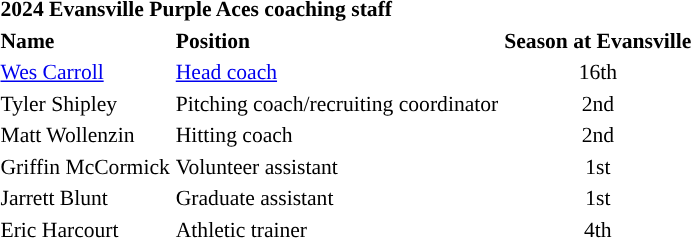<table class="toccolours" style="text-align: left; font-size:90%;">
<tr>
<th colspan="9">2024 Evansville Purple Aces coaching staff</th>
</tr>
<tr>
<th>Name</th>
<th>Position</th>
<th>Season at Evansville</th>
</tr>
<tr>
<td><a href='#'>Wes Carroll</a></td>
<td><a href='#'>Head coach</a></td>
<td align=center>16th</td>
</tr>
<tr>
<td>Tyler Shipley</td>
<td>Pitching coach/recruiting coordinator</td>
<td align=center>2nd</td>
</tr>
<tr>
<td>Matt Wollenzin</td>
<td>Hitting coach</td>
<td align=center>2nd</td>
</tr>
<tr>
<td>Griffin McCormick</td>
<td>Volunteer assistant</td>
<td align=center>1st</td>
</tr>
<tr>
<td>Jarrett Blunt</td>
<td>Graduate assistant</td>
<td align=center>1st</td>
</tr>
<tr>
<td>Eric Harcourt</td>
<td>Athletic trainer</td>
<td align=center>4th</td>
</tr>
</table>
